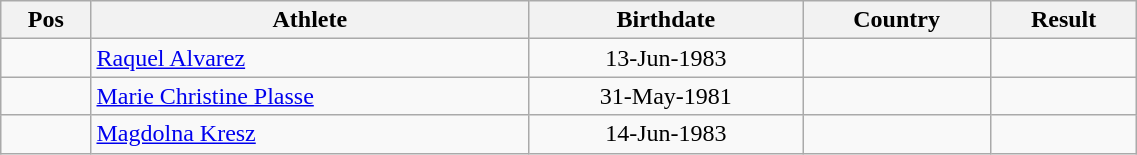<table class="wikitable"  style="text-align:center; width:60%;">
<tr>
<th>Pos</th>
<th>Athlete</th>
<th>Birthdate</th>
<th>Country</th>
<th>Result</th>
</tr>
<tr>
<td align=center></td>
<td align=left><a href='#'>Raquel Alvarez</a></td>
<td>13-Jun-1983</td>
<td align=left></td>
<td></td>
</tr>
<tr>
<td align=center></td>
<td align=left><a href='#'>Marie Christine Plasse</a></td>
<td>31-May-1981</td>
<td align=left></td>
<td></td>
</tr>
<tr>
<td align=center></td>
<td align=left><a href='#'>Magdolna Kresz</a></td>
<td>14-Jun-1983</td>
<td align=left></td>
<td></td>
</tr>
</table>
